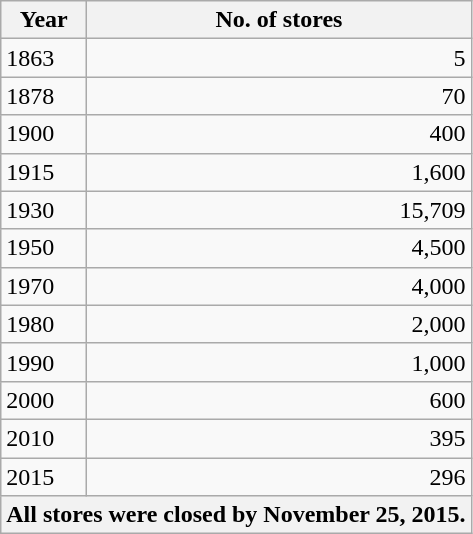<table class="wikitable floatright">
<tr>
<th style="width:50px;">Year</th>
<th>No. of stores</th>
</tr>
<tr>
<td>1863</td>
<td style="text-align:right;">5</td>
</tr>
<tr>
<td>1878</td>
<td style="text-align:right;">70</td>
</tr>
<tr>
<td>1900</td>
<td style="text-align:right;">400</td>
</tr>
<tr>
<td>1915</td>
<td style="text-align:right;">1,600</td>
</tr>
<tr>
<td>1930</td>
<td style="text-align:right;">15,709</td>
</tr>
<tr>
<td>1950</td>
<td style="text-align:right;">4,500</td>
</tr>
<tr>
<td>1970</td>
<td style="text-align:right;">4,000</td>
</tr>
<tr>
<td>1980</td>
<td style="text-align:right;">2,000</td>
</tr>
<tr>
<td>1990</td>
<td style="text-align:right;">1,000</td>
</tr>
<tr>
<td>2000</td>
<td style="text-align:right;">600</td>
</tr>
<tr>
<td>2010</td>
<td style="text-align:right;">395</td>
</tr>
<tr>
<td>2015</td>
<td style="text-align:right;">296</td>
</tr>
<tr>
<th colspan=2>All stores were closed by November 25, 2015.</th>
</tr>
</table>
